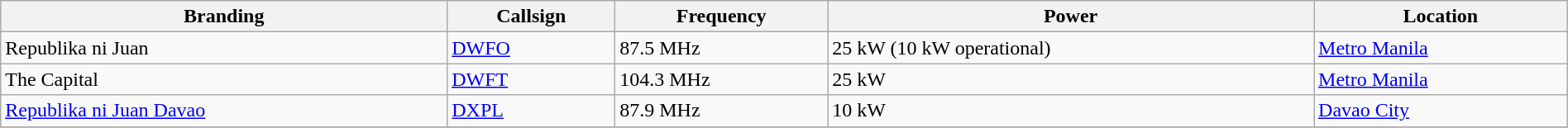<table class="wikitable" style="width:100%">
<tr>
<th>Branding</th>
<th>Callsign</th>
<th>Frequency</th>
<th>Power</th>
<th>Location</th>
</tr>
<tr>
<td>Republika ni Juan</td>
<td><a href='#'>DWFO</a></td>
<td>87.5 MHz</td>
<td>25 kW (10 kW operational)</td>
<td><a href='#'>Metro Manila</a></td>
</tr>
<tr>
<td>The Capital</td>
<td><a href='#'>DWFT</a></td>
<td>104.3 MHz</td>
<td>25 kW</td>
<td><a href='#'>Metro Manila</a></td>
</tr>
<tr>
<td><a href='#'>Republika ni Juan Davao</a></td>
<td><a href='#'>DXPL</a></td>
<td>87.9 MHz</td>
<td>10 kW</td>
<td><a href='#'>Davao City</a></td>
</tr>
<tr>
</tr>
</table>
